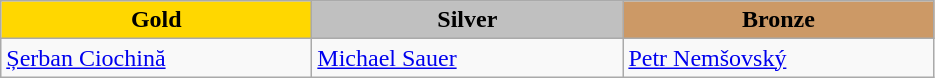<table class="wikitable" style="text-align:left">
<tr align="center">
<td width=200 bgcolor=gold><strong>Gold</strong></td>
<td width=200 bgcolor=silver><strong>Silver</strong></td>
<td width=200 bgcolor=CC9966><strong>Bronze</strong></td>
</tr>
<tr>
<td><a href='#'>Șerban Ciochină</a><br><em></em></td>
<td><a href='#'>Michael Sauer</a><br><em></em></td>
<td><a href='#'>Petr Nemšovský</a><br><em></em></td>
</tr>
</table>
